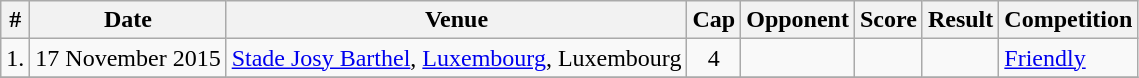<table class="wikitable collapsed">
<tr>
<th>#</th>
<th>Date</th>
<th>Venue</th>
<th>Cap</th>
<th>Opponent</th>
<th>Score</th>
<th>Result</th>
<th>Competition</th>
</tr>
<tr>
<td>1.</td>
<td>17 November 2015</td>
<td><a href='#'>Stade Josy Barthel</a>, <a href='#'>Luxembourg</a>, Luxembourg</td>
<td align=center>4</td>
<td></td>
<td></td>
<td></td>
<td><a href='#'>Friendly</a></td>
</tr>
<tr>
</tr>
</table>
